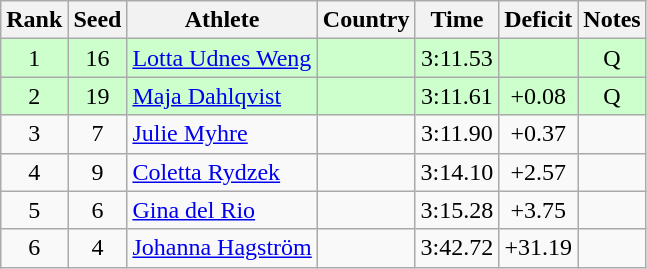<table class="wikitable sortable" style="text-align:center">
<tr>
<th>Rank</th>
<th>Seed</th>
<th>Athlete</th>
<th>Country</th>
<th>Time</th>
<th>Deficit</th>
<th>Notes</th>
</tr>
<tr bgcolor=ccffcc>
<td>1</td>
<td>16</td>
<td align=left><a href='#'>Lotta Udnes Weng</a></td>
<td align=left></td>
<td>3:11.53</td>
<td></td>
<td>Q</td>
</tr>
<tr bgcolor=ccffcc>
<td>2</td>
<td>19</td>
<td align=left><a href='#'>Maja Dahlqvist</a></td>
<td align=left></td>
<td>3:11.61</td>
<td>+0.08</td>
<td>Q</td>
</tr>
<tr>
<td>3</td>
<td>7</td>
<td align=left><a href='#'>Julie Myhre</a></td>
<td align=left></td>
<td>3:11.90</td>
<td>+0.37</td>
<td></td>
</tr>
<tr>
<td>4</td>
<td>9</td>
<td align=left><a href='#'>Coletta Rydzek</a></td>
<td align=left></td>
<td>3:14.10</td>
<td>+2.57</td>
<td></td>
</tr>
<tr>
<td>5</td>
<td>6</td>
<td align=left><a href='#'>Gina del Rio</a></td>
<td align=left></td>
<td>3:15.28</td>
<td>+3.75</td>
<td></td>
</tr>
<tr>
<td>6</td>
<td>4</td>
<td align=left><a href='#'>Johanna Hagström</a></td>
<td align=left></td>
<td>3:42.72</td>
<td>+31.19</td>
<td></td>
</tr>
</table>
